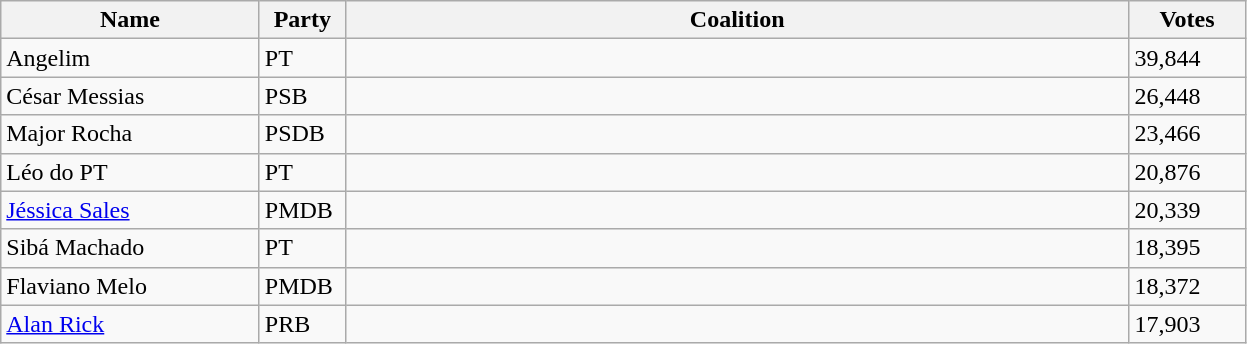<table class="wikitable sortable">
<tr>
<th style="width:165px;">Name</th>
<th style="width:50px;">Party</th>
<th style="width:515px;">Coalition</th>
<th style="width:70px;">Votes</th>
</tr>
<tr>
<td>Angelim</td>
<td>PT</td>
<td></td>
<td>39,844</td>
</tr>
<tr>
<td>César Messias</td>
<td>PSB</td>
<td></td>
<td>26,448</td>
</tr>
<tr>
<td>Major Rocha</td>
<td>PSDB</td>
<td></td>
<td>23,466</td>
</tr>
<tr>
<td>Léo do PT</td>
<td>PT</td>
<td></td>
<td>20,876</td>
</tr>
<tr>
<td><a href='#'>Jéssica Sales</a></td>
<td>PMDB</td>
<td></td>
<td>20,339</td>
</tr>
<tr>
<td>Sibá Machado</td>
<td>PT</td>
<td></td>
<td>18,395</td>
</tr>
<tr>
<td>Flaviano Melo</td>
<td>PMDB</td>
<td></td>
<td>18,372</td>
</tr>
<tr>
<td><a href='#'>Alan Rick</a></td>
<td>PRB</td>
<td></td>
<td>17,903</td>
</tr>
</table>
